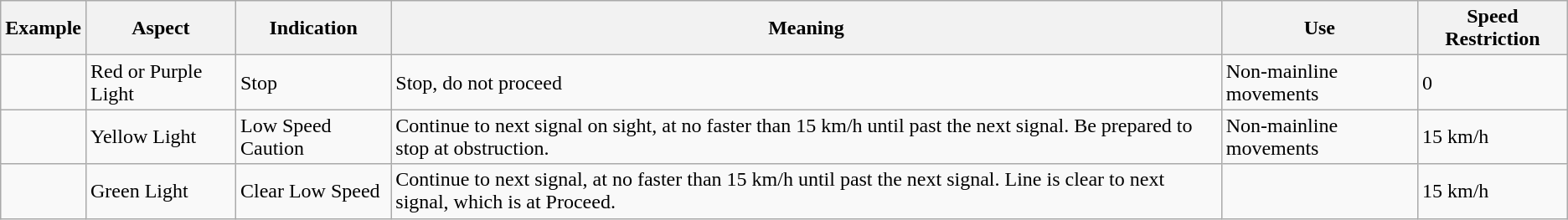<table class="wikitable">
<tr>
<th>Example</th>
<th>Aspect</th>
<th>Indication</th>
<th>Meaning</th>
<th>Use</th>
<th>Speed Restriction</th>
</tr>
<tr>
<td></td>
<td>Red or Purple Light</td>
<td>Stop</td>
<td>Stop, do not proceed</td>
<td>Non-mainline movements</td>
<td>0</td>
</tr>
<tr>
<td></td>
<td>Yellow Light</td>
<td>Low Speed Caution</td>
<td>Continue to next signal on sight, at no faster than 15 km/h until past the next signal. Be prepared to stop at obstruction.</td>
<td>Non-mainline movements</td>
<td>15 km/h</td>
</tr>
<tr>
<td></td>
<td>Green Light</td>
<td>Clear Low Speed</td>
<td>Continue to next signal, at no faster than 15 km/h until past the next signal. Line is clear to next signal, which is at Proceed.</td>
<td></td>
<td>15 km/h</td>
</tr>
</table>
